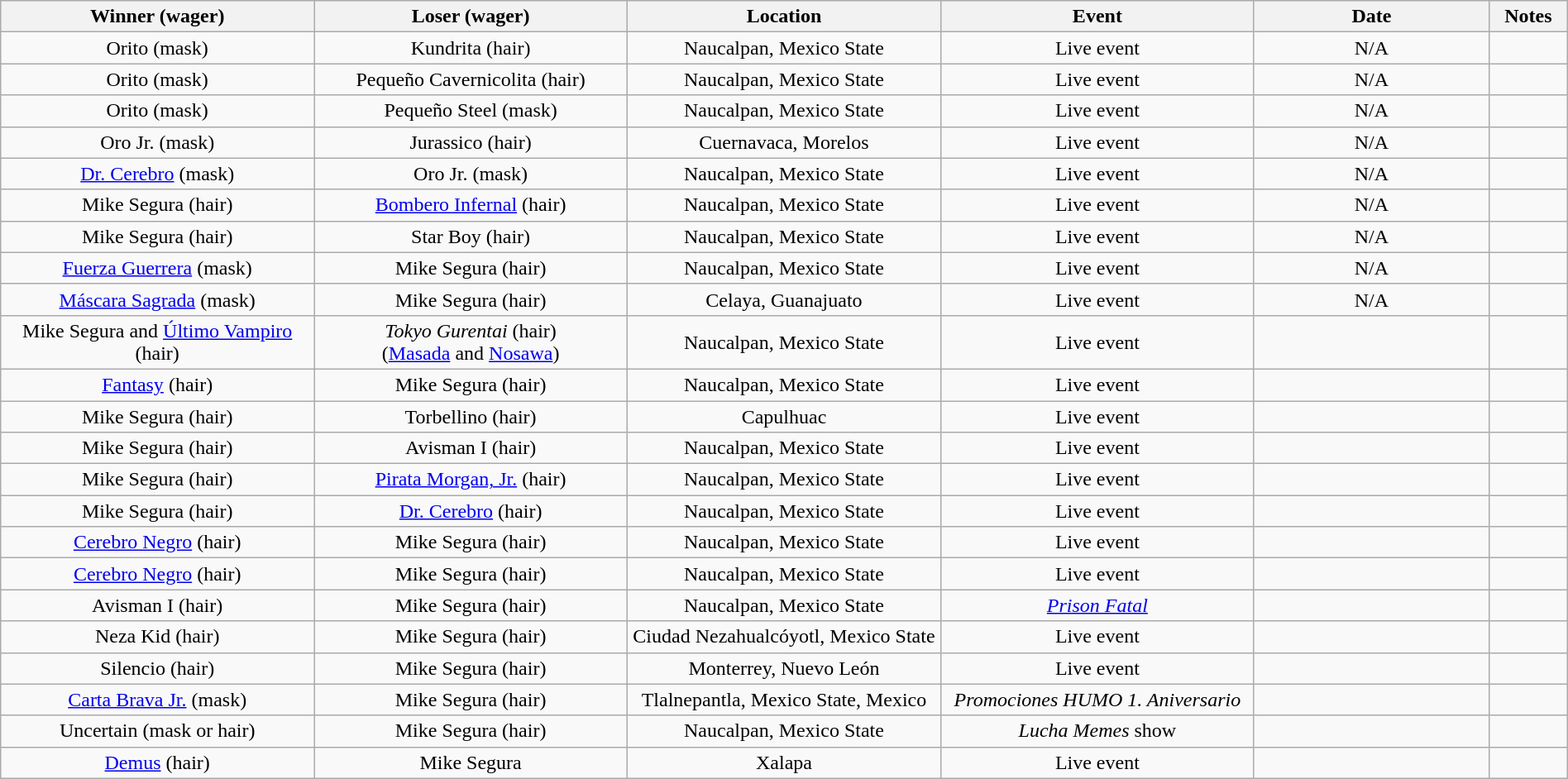<table class="wikitable sortable" width=100%  style="text-align: center">
<tr>
<th width=20% scope="col">Winner (wager)</th>
<th width=20% scope="col">Loser (wager)</th>
<th width=20% scope="col">Location</th>
<th width=20% scope="col">Event</th>
<th width=15% scope="col">Date</th>
<th class="unsortable" width=5% scope="col">Notes</th>
</tr>
<tr>
<td>Orito (mask)</td>
<td>Kundrita (hair)</td>
<td>Naucalpan, Mexico State</td>
<td>Live event</td>
<td>N/A</td>
<td> </td>
</tr>
<tr>
<td>Orito (mask)</td>
<td>Pequeño Cavernicolita (hair)</td>
<td>Naucalpan, Mexico State</td>
<td>Live event</td>
<td>N/A</td>
<td> </td>
</tr>
<tr>
<td>Orito (mask)</td>
<td>Pequeño Steel (mask)</td>
<td>Naucalpan, Mexico State</td>
<td>Live event</td>
<td>N/A</td>
<td> </td>
</tr>
<tr>
<td>Oro Jr. (mask)</td>
<td>Jurassico (hair)</td>
<td>Cuernavaca, Morelos</td>
<td>Live event</td>
<td>N/A</td>
<td> </td>
</tr>
<tr>
<td><a href='#'>Dr. Cerebro</a> (mask)</td>
<td>Oro Jr. (mask)</td>
<td>Naucalpan, Mexico State</td>
<td>Live event</td>
<td>N/A</td>
<td> </td>
</tr>
<tr>
<td>Mike Segura (hair)</td>
<td><a href='#'>Bombero Infernal</a> (hair)</td>
<td>Naucalpan, Mexico State</td>
<td>Live event</td>
<td>N/A</td>
<td></td>
</tr>
<tr>
<td>Mike Segura (hair)</td>
<td>Star Boy (hair)</td>
<td>Naucalpan, Mexico State</td>
<td>Live event</td>
<td>N/A</td>
<td> </td>
</tr>
<tr>
<td><a href='#'>Fuerza Guerrera</a> (mask)</td>
<td>Mike Segura (hair)</td>
<td>Naucalpan, Mexico State</td>
<td>Live event</td>
<td>N/A</td>
<td></td>
</tr>
<tr>
<td><a href='#'>Máscara Sagrada</a> (mask)</td>
<td>Mike Segura (hair)</td>
<td>Celaya, Guanajuato</td>
<td>Live event</td>
<td>N/A</td>
<td> </td>
</tr>
<tr>
<td>Mike Segura and <a href='#'>Último Vampiro</a> (hair)</td>
<td><em>Tokyo Gurentai</em> (hair)<br>(<a href='#'>Masada</a> and <a href='#'>Nosawa</a>)</td>
<td>Naucalpan, Mexico State</td>
<td>Live event</td>
<td></td>
<td> </td>
</tr>
<tr>
<td><a href='#'>Fantasy</a> (hair)</td>
<td>Mike Segura (hair)</td>
<td>Naucalpan, Mexico State</td>
<td>Live event</td>
<td></td>
<td> </td>
</tr>
<tr>
<td>Mike Segura (hair)</td>
<td>Torbellino (hair)</td>
<td>Capulhuac</td>
<td>Live event</td>
<td></td>
<td></td>
</tr>
<tr>
<td>Mike Segura (hair)</td>
<td>Avisman I (hair)</td>
<td>Naucalpan, Mexico State</td>
<td>Live event</td>
<td></td>
<td></td>
</tr>
<tr>
<td>Mike Segura (hair)</td>
<td><a href='#'>Pirata Morgan, Jr.</a> (hair)</td>
<td>Naucalpan, Mexico State</td>
<td>Live event</td>
<td></td>
<td> </td>
</tr>
<tr>
<td>Mike Segura (hair)</td>
<td><a href='#'>Dr. Cerebro</a> (hair)</td>
<td>Naucalpan, Mexico State</td>
<td>Live event</td>
<td></td>
<td> </td>
</tr>
<tr>
<td><a href='#'>Cerebro Negro</a> (hair)</td>
<td>Mike Segura (hair)</td>
<td>Naucalpan, Mexico State</td>
<td>Live event</td>
<td></td>
<td> </td>
</tr>
<tr>
<td><a href='#'>Cerebro Negro</a> (hair)</td>
<td>Mike Segura (hair)</td>
<td>Naucalpan, Mexico State</td>
<td>Live event</td>
<td></td>
<td> </td>
</tr>
<tr>
<td>Avisman I (hair)</td>
<td>Mike Segura (hair)</td>
<td>Naucalpan, Mexico State</td>
<td><em><a href='#'>Prison Fatal</a></em></td>
<td></td>
<td></td>
</tr>
<tr>
<td>Neza Kid (hair)</td>
<td>Mike Segura (hair)</td>
<td>Ciudad Nezahualcóyotl, Mexico State</td>
<td>Live event</td>
<td></td>
<td></td>
</tr>
<tr>
<td>Silencio (hair)</td>
<td>Mike Segura (hair)</td>
<td>Monterrey, Nuevo León</td>
<td>Live event</td>
<td></td>
<td></td>
</tr>
<tr>
<td><a href='#'>Carta Brava Jr.</a> (mask)</td>
<td>Mike Segura (hair)</td>
<td>Tlalnepantla, Mexico State, Mexico</td>
<td><em>Promociones HUMO 1. Aniversario</em></td>
<td></td>
<td></td>
</tr>
<tr>
<td>Uncertain (mask or hair)</td>
<td>Mike Segura (hair)</td>
<td>Naucalpan, Mexico State</td>
<td><em>Lucha Memes</em> show</td>
<td></td>
<td></td>
</tr>
<tr>
<td><a href='#'>Demus</a> (hair)</td>
<td>Mike Segura</td>
<td>Xalapa</td>
<td>Live event</td>
<td></td>
<td></td>
</tr>
</table>
